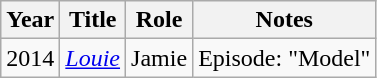<table class="wikitable sortable">
<tr>
<th>Year</th>
<th>Title</th>
<th>Role</th>
<th>Notes</th>
</tr>
<tr>
<td>2014</td>
<td><a href='#'><em>Louie</em></a></td>
<td>Jamie</td>
<td>Episode: "Model"</td>
</tr>
</table>
